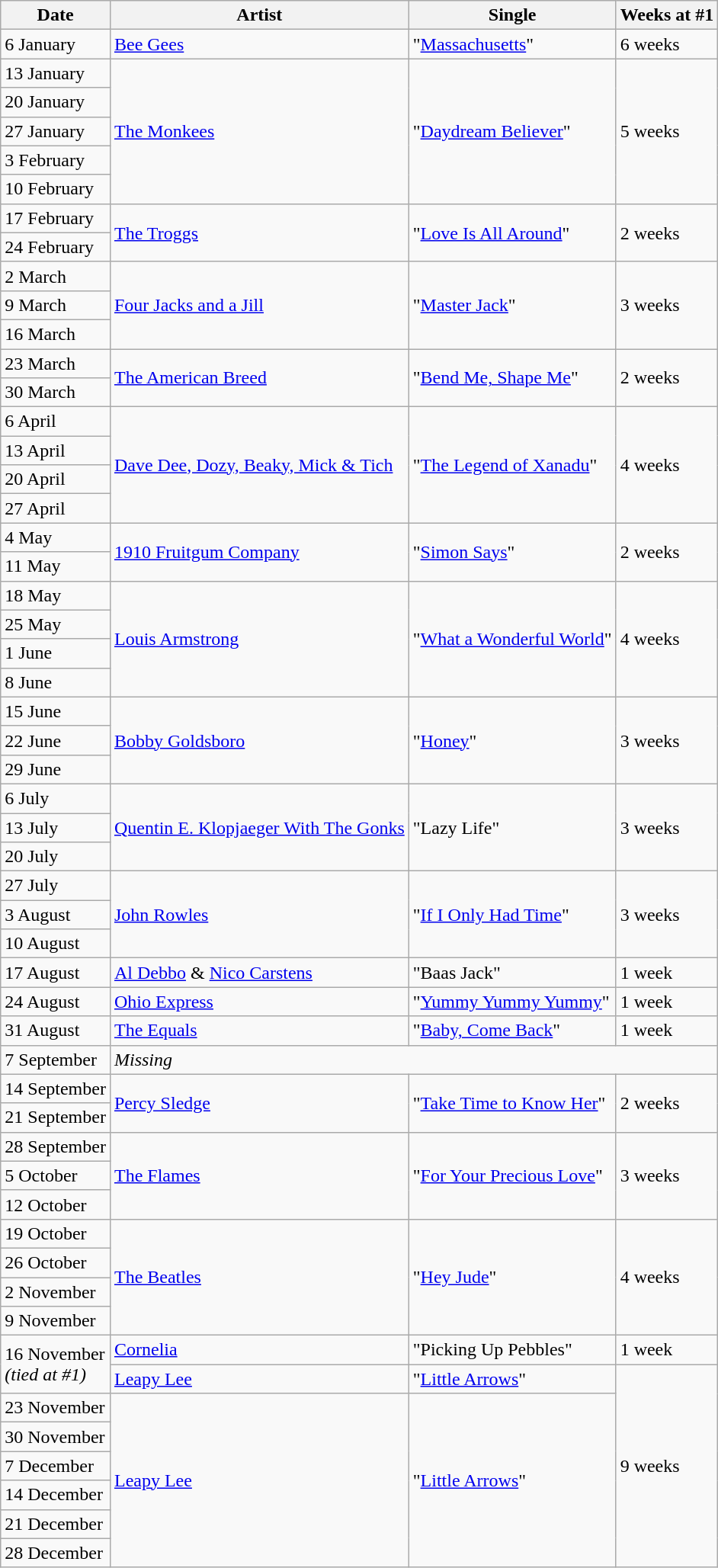<table class="wikitable">
<tr>
<th>Date</th>
<th>Artist</th>
<th>Single</th>
<th>Weeks at #1</th>
</tr>
<tr>
<td>6 January</td>
<td><a href='#'>Bee Gees</a></td>
<td>"<a href='#'>Massachusetts</a>"</td>
<td>6 weeks</td>
</tr>
<tr>
<td>13 January</td>
<td rowspan="5"><a href='#'>The Monkees</a></td>
<td rowspan="5">"<a href='#'>Daydream Believer</a>"</td>
<td rowspan="5">5 weeks</td>
</tr>
<tr>
<td>20 January</td>
</tr>
<tr>
<td>27 January</td>
</tr>
<tr>
<td>3 February</td>
</tr>
<tr>
<td>10 February</td>
</tr>
<tr>
<td>17 February</td>
<td rowspan="2"><a href='#'>The Troggs</a></td>
<td rowspan="2">"<a href='#'>Love Is All Around</a>"</td>
<td rowspan="2">2 weeks</td>
</tr>
<tr>
<td>24 February</td>
</tr>
<tr>
<td>2 March</td>
<td rowspan="3"><a href='#'>Four Jacks and a Jill</a></td>
<td rowspan="3">"<a href='#'>Master Jack</a>"</td>
<td rowspan="3">3 weeks</td>
</tr>
<tr>
<td>9 March</td>
</tr>
<tr>
<td>16 March</td>
</tr>
<tr>
<td>23 March</td>
<td rowspan="2"><a href='#'>The American Breed</a></td>
<td rowspan="2">"<a href='#'>Bend Me, Shape Me</a>"</td>
<td rowspan="2">2 weeks</td>
</tr>
<tr>
<td>30 March</td>
</tr>
<tr>
<td>6 April</td>
<td rowspan="4"><a href='#'>Dave Dee, Dozy, Beaky, Mick & Tich</a></td>
<td rowspan="4">"<a href='#'>The Legend of Xanadu</a>"</td>
<td rowspan="4">4 weeks</td>
</tr>
<tr>
<td>13 April</td>
</tr>
<tr>
<td>20 April</td>
</tr>
<tr>
<td>27 April</td>
</tr>
<tr>
<td>4 May</td>
<td rowspan="2"><a href='#'>1910 Fruitgum Company</a></td>
<td rowspan="2">"<a href='#'>Simon Says</a>"</td>
<td rowspan="2">2 weeks</td>
</tr>
<tr>
<td>11 May</td>
</tr>
<tr>
<td>18 May</td>
<td rowspan="4"><a href='#'>Louis Armstrong</a></td>
<td rowspan="4">"<a href='#'>What a Wonderful World</a>"</td>
<td rowspan="4">4 weeks</td>
</tr>
<tr>
<td>25 May</td>
</tr>
<tr>
<td>1 June</td>
</tr>
<tr>
<td>8 June</td>
</tr>
<tr>
<td>15 June</td>
<td rowspan="3"><a href='#'>Bobby Goldsboro</a></td>
<td rowspan="3">"<a href='#'>Honey</a>"</td>
<td rowspan="3">3 weeks</td>
</tr>
<tr>
<td>22 June</td>
</tr>
<tr>
<td>29 June</td>
</tr>
<tr>
<td>6 July</td>
<td rowspan="3"><a href='#'>Quentin E. Klopjaeger With The Gonks</a></td>
<td rowspan="3">"Lazy Life"</td>
<td rowspan="3">3 weeks</td>
</tr>
<tr>
<td>13 July</td>
</tr>
<tr>
<td>20 July</td>
</tr>
<tr>
<td>27 July</td>
<td rowspan="3"><a href='#'>John Rowles</a></td>
<td rowspan="3">"<a href='#'>If I Only Had Time</a>"</td>
<td rowspan="3">3 weeks</td>
</tr>
<tr>
<td>3 August</td>
</tr>
<tr>
<td>10 August</td>
</tr>
<tr>
<td>17 August</td>
<td><a href='#'>Al Debbo</a> & <a href='#'>Nico Carstens</a></td>
<td>"Baas Jack"</td>
<td>1 week</td>
</tr>
<tr>
<td>24 August</td>
<td><a href='#'>Ohio Express</a></td>
<td>"<a href='#'>Yummy Yummy Yummy</a>"</td>
<td>1 week</td>
</tr>
<tr>
<td>31 August</td>
<td><a href='#'>The Equals</a></td>
<td>"<a href='#'>Baby, Come Back</a>"</td>
<td>1 week</td>
</tr>
<tr>
<td>7 September</td>
<td colspan="3"><em>Missing</em></td>
</tr>
<tr>
<td>14 September</td>
<td rowspan="2"><a href='#'>Percy Sledge</a></td>
<td rowspan="2">"<a href='#'>Take Time to Know Her</a>"</td>
<td rowspan="2">2 weeks</td>
</tr>
<tr>
<td>21 September</td>
</tr>
<tr>
<td>28 September</td>
<td rowspan="3"><a href='#'>The Flames</a></td>
<td rowspan="3">"<a href='#'>For Your Precious Love</a>"</td>
<td rowspan="3">3 weeks</td>
</tr>
<tr>
<td>5 October</td>
</tr>
<tr>
<td>12 October</td>
</tr>
<tr>
<td>19 October</td>
<td rowspan="4"><a href='#'>The Beatles</a></td>
<td rowspan="4">"<a href='#'>Hey Jude</a>"</td>
<td rowspan="4">4 weeks</td>
</tr>
<tr>
<td>26 October</td>
</tr>
<tr>
<td>2 November</td>
</tr>
<tr>
<td>9 November</td>
</tr>
<tr>
<td rowspan="2">16 November<br><em>(tied at #1)</em></td>
<td><a href='#'>Cornelia</a></td>
<td>"Picking Up Pebbles"</td>
<td>1 week</td>
</tr>
<tr>
<td><a href='#'>Leapy Lee</a></td>
<td>"<a href='#'>Little Arrows</a>"</td>
<td rowspan="7">9 weeks</td>
</tr>
<tr>
<td>23 November</td>
<td rowspan="6"><a href='#'>Leapy Lee</a></td>
<td rowspan="6">"<a href='#'>Little Arrows</a>"</td>
</tr>
<tr>
<td>30 November</td>
</tr>
<tr>
<td>7 December</td>
</tr>
<tr>
<td>14 December</td>
</tr>
<tr>
<td>21 December</td>
</tr>
<tr>
<td>28 December</td>
</tr>
</table>
